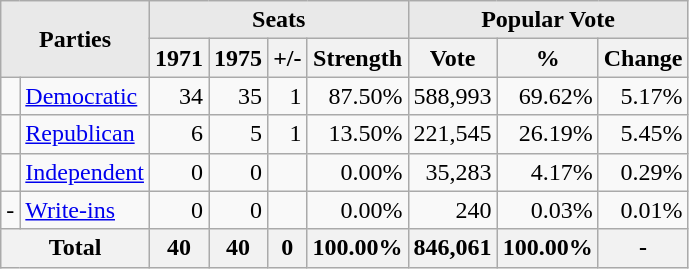<table class=wikitable>
<tr>
<th style="background-color:#E9E9E9" align=center rowspan= 2 colspan=2>Parties</th>
<th style="background-color:#E9E9E9" align=center colspan=4>Seats</th>
<th style="background-color:#E9E9E9" align=center colspan=3>Popular Vote</th>
</tr>
<tr>
<th align=center>1971</th>
<th align=center>1975</th>
<th align=center>+/-</th>
<th align=center>Strength</th>
<th align=center>Vote</th>
<th align=center>%</th>
<th align=center>Change</th>
</tr>
<tr>
<td></td>
<td align=left><a href='#'>Democratic</a></td>
<td align=right >34</td>
<td align=right >35</td>
<td align=right> 1</td>
<td align=right >87.50%</td>
<td align=right >588,993</td>
<td align=right >69.62%</td>
<td align=right> 5.17%</td>
</tr>
<tr>
<td></td>
<td align=left><a href='#'>Republican</a></td>
<td align=right>6</td>
<td align=right>5</td>
<td align=right> 1</td>
<td align=right>13.50%</td>
<td align=right>221,545</td>
<td align=right>26.19%</td>
<td align=right> 5.45%</td>
</tr>
<tr>
<td></td>
<td><a href='#'>Independent</a></td>
<td align=right>0</td>
<td align=right>0</td>
<td align=right></td>
<td align=right>0.00%</td>
<td align=right>35,283</td>
<td align=right>4.17%</td>
<td align=right> 0.29%</td>
</tr>
<tr>
<td>-</td>
<td><a href='#'>Write-ins</a></td>
<td align=right>0</td>
<td align=right>0</td>
<td align=right></td>
<td align=right>0.00%</td>
<td align=right>240</td>
<td align=right>0.03%</td>
<td align=right> 0.01%</td>
</tr>
<tr>
<th align=center colspan="2">Total</th>
<th align=center>40</th>
<th align=center>40</th>
<th align=center>0</th>
<th align=center>100.00%</th>
<th align=center>846,061</th>
<th align=center>100.00%</th>
<th align=center>-</th>
</tr>
</table>
